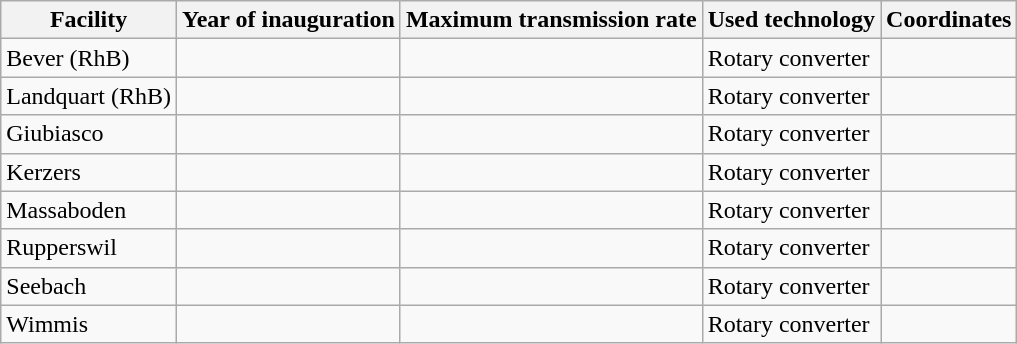<table class="wikitable sortable">
<tr>
<th>Facility</th>
<th>Year of inauguration</th>
<th>Maximum transmission rate</th>
<th>Used technology</th>
<th>Coordinates</th>
</tr>
<tr>
<td>Bever (RhB)</td>
<td></td>
<td></td>
<td>Rotary converter</td>
<td></td>
</tr>
<tr>
<td>Landquart (RhB)</td>
<td></td>
<td></td>
<td>Rotary converter</td>
<td></td>
</tr>
<tr>
<td>Giubiasco</td>
<td></td>
<td></td>
<td>Rotary converter</td>
<td></td>
</tr>
<tr>
<td>Kerzers</td>
<td></td>
<td></td>
<td>Rotary converter</td>
<td></td>
</tr>
<tr>
<td>Massaboden</td>
<td></td>
<td></td>
<td>Rotary converter</td>
<td></td>
</tr>
<tr>
<td>Rupperswil</td>
<td></td>
<td></td>
<td>Rotary converter</td>
<td></td>
</tr>
<tr>
<td>Seebach</td>
<td></td>
<td></td>
<td>Rotary converter</td>
<td></td>
</tr>
<tr>
<td>Wimmis</td>
<td></td>
<td></td>
<td>Rotary converter</td>
<td></td>
</tr>
</table>
